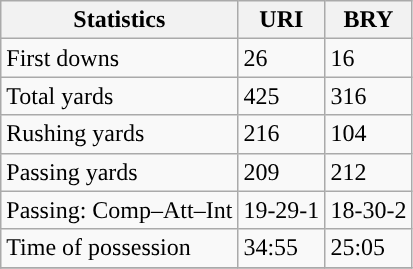<table class="wikitable" style="float: left;">
<tr>
<th>Statistics</th>
<th>URI</th>
<th>BRY</th>
</tr>
<tr>
<td>First downs</td>
<td>26</td>
<td>16</td>
</tr>
<tr>
<td>Total yards</td>
<td>425</td>
<td>316</td>
</tr>
<tr>
<td>Rushing yards</td>
<td>216</td>
<td>104</td>
</tr>
<tr>
<td>Passing yards</td>
<td>209</td>
<td>212</td>
</tr>
<tr>
<td>Passing: Comp–Att–Int</td>
<td>19-29-1</td>
<td>18-30-2</td>
</tr>
<tr>
<td>Time of possession</td>
<td>34:55</td>
<td>25:05</td>
</tr>
<tr>
</tr>
</table>
